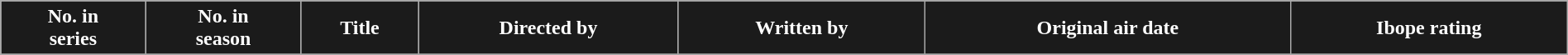<table class="wikitable plainrowheaders" style="width:100%;">
<tr style="color:white">
<th style="background: #1B1B1B; text-align: center;">No. in<br>series</th>
<th style="background: #1B1B1B; text-align: center;">No. in<br>season</th>
<th style="background: #1B1B1B; text-align: center;">Title</th>
<th style="background: #1B1B1B; text-align: center;">Directed by</th>
<th style="background: #1B1B1B; text-align: center;">Written by</th>
<th style="background: #1B1B1B; text-align: center;">Original air date</th>
<th style="background: #1B1B1B; text-align: center;">Ibope rating</th>
</tr>
<tr>
</tr>
</table>
